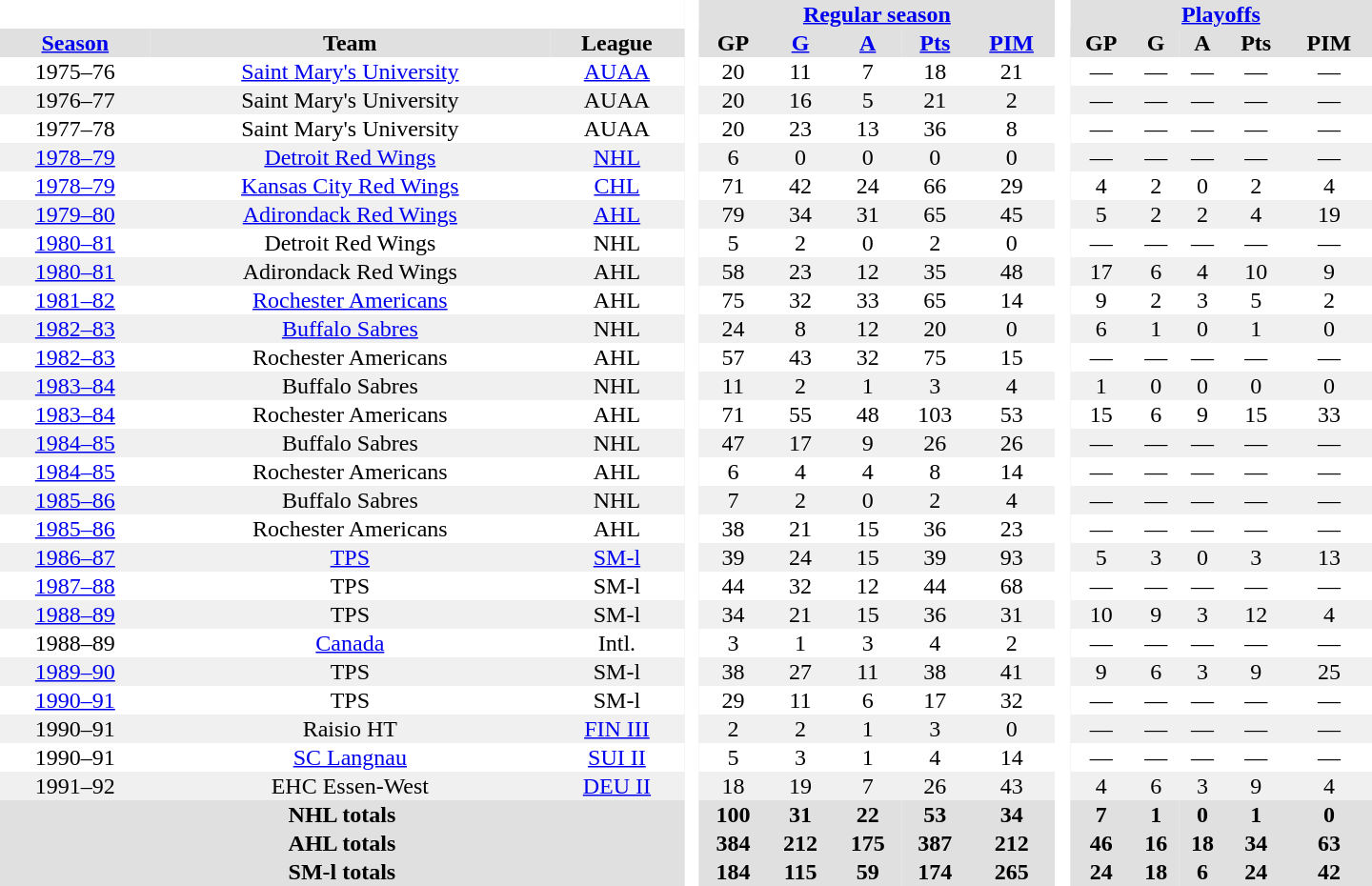<table border="0" cellpadding="1" cellspacing="0" style="text-align:center; width:60em">
<tr bgcolor="#e0e0e0">
<th colspan="3" bgcolor="#ffffff"> </th>
<th rowspan="99" bgcolor="#ffffff"> </th>
<th colspan="5"><a href='#'>Regular season</a></th>
<th rowspan="99" bgcolor="#ffffff"> </th>
<th colspan="5"><a href='#'>Playoffs</a></th>
</tr>
<tr bgcolor="#e0e0e0">
<th><a href='#'>Season</a></th>
<th>Team</th>
<th>League</th>
<th>GP</th>
<th><a href='#'>G</a></th>
<th><a href='#'>A</a></th>
<th><a href='#'>Pts</a></th>
<th><a href='#'>PIM</a></th>
<th>GP</th>
<th>G</th>
<th>A</th>
<th>Pts</th>
<th>PIM</th>
</tr>
<tr>
<td>1975–76</td>
<td><a href='#'>Saint Mary's University</a></td>
<td><a href='#'>AUAA</a></td>
<td>20</td>
<td>11</td>
<td>7</td>
<td>18</td>
<td>21</td>
<td>—</td>
<td>—</td>
<td>—</td>
<td>—</td>
<td>—</td>
</tr>
<tr bgcolor="#f0f0f0">
<td>1976–77</td>
<td>Saint Mary's University</td>
<td>AUAA</td>
<td>20</td>
<td>16</td>
<td>5</td>
<td>21</td>
<td>2</td>
<td>—</td>
<td>—</td>
<td>—</td>
<td>—</td>
<td>—</td>
</tr>
<tr>
<td>1977–78</td>
<td>Saint Mary's University</td>
<td>AUAA</td>
<td>20</td>
<td>23</td>
<td>13</td>
<td>36</td>
<td>8</td>
<td>—</td>
<td>—</td>
<td>—</td>
<td>—</td>
<td>—</td>
</tr>
<tr bgcolor="#f0f0f0">
<td><a href='#'>1978–79</a></td>
<td><a href='#'>Detroit Red Wings</a></td>
<td><a href='#'>NHL</a></td>
<td>6</td>
<td>0</td>
<td>0</td>
<td>0</td>
<td>0</td>
<td>—</td>
<td>—</td>
<td>—</td>
<td>—</td>
<td>—</td>
</tr>
<tr>
<td><a href='#'>1978–79</a></td>
<td><a href='#'>Kansas City Red Wings</a></td>
<td><a href='#'>CHL</a></td>
<td>71</td>
<td>42</td>
<td>24</td>
<td>66</td>
<td>29</td>
<td>4</td>
<td>2</td>
<td>0</td>
<td>2</td>
<td>4</td>
</tr>
<tr bgcolor="#f0f0f0">
<td><a href='#'>1979–80</a></td>
<td><a href='#'>Adirondack Red Wings</a></td>
<td><a href='#'>AHL</a></td>
<td>79</td>
<td>34</td>
<td>31</td>
<td>65</td>
<td>45</td>
<td>5</td>
<td>2</td>
<td>2</td>
<td>4</td>
<td>19</td>
</tr>
<tr>
<td><a href='#'>1980–81</a></td>
<td>Detroit Red Wings</td>
<td>NHL</td>
<td>5</td>
<td>2</td>
<td>0</td>
<td>2</td>
<td>0</td>
<td>—</td>
<td>—</td>
<td>—</td>
<td>—</td>
<td>—</td>
</tr>
<tr bgcolor="#f0f0f0">
<td><a href='#'>1980–81</a></td>
<td>Adirondack Red Wings</td>
<td>AHL</td>
<td>58</td>
<td>23</td>
<td>12</td>
<td>35</td>
<td>48</td>
<td>17</td>
<td>6</td>
<td>4</td>
<td>10</td>
<td>9</td>
</tr>
<tr>
<td><a href='#'>1981–82</a></td>
<td><a href='#'>Rochester Americans</a></td>
<td>AHL</td>
<td>75</td>
<td>32</td>
<td>33</td>
<td>65</td>
<td>14</td>
<td>9</td>
<td>2</td>
<td>3</td>
<td>5</td>
<td>2</td>
</tr>
<tr bgcolor="#f0f0f0">
<td><a href='#'>1982–83</a></td>
<td><a href='#'>Buffalo Sabres</a></td>
<td>NHL</td>
<td>24</td>
<td>8</td>
<td>12</td>
<td>20</td>
<td>0</td>
<td>6</td>
<td>1</td>
<td>0</td>
<td>1</td>
<td>0</td>
</tr>
<tr>
<td><a href='#'>1982–83</a></td>
<td>Rochester Americans</td>
<td>AHL</td>
<td>57</td>
<td>43</td>
<td>32</td>
<td>75</td>
<td>15</td>
<td>—</td>
<td>—</td>
<td>—</td>
<td>—</td>
<td>—</td>
</tr>
<tr bgcolor="#f0f0f0">
<td><a href='#'>1983–84</a></td>
<td>Buffalo Sabres</td>
<td>NHL</td>
<td>11</td>
<td>2</td>
<td>1</td>
<td>3</td>
<td>4</td>
<td>1</td>
<td>0</td>
<td>0</td>
<td>0</td>
<td>0</td>
</tr>
<tr>
<td><a href='#'>1983–84</a></td>
<td>Rochester Americans</td>
<td>AHL</td>
<td>71</td>
<td>55</td>
<td>48</td>
<td>103</td>
<td>53</td>
<td>15</td>
<td>6</td>
<td>9</td>
<td>15</td>
<td>33</td>
</tr>
<tr bgcolor="#f0f0f0">
<td><a href='#'>1984–85</a></td>
<td>Buffalo Sabres</td>
<td>NHL</td>
<td>47</td>
<td>17</td>
<td>9</td>
<td>26</td>
<td>26</td>
<td>—</td>
<td>—</td>
<td>—</td>
<td>—</td>
<td>—</td>
</tr>
<tr>
<td><a href='#'>1984–85</a></td>
<td>Rochester Americans</td>
<td>AHL</td>
<td>6</td>
<td>4</td>
<td>4</td>
<td>8</td>
<td>14</td>
<td>—</td>
<td>—</td>
<td>—</td>
<td>—</td>
<td>—</td>
</tr>
<tr bgcolor="#f0f0f0">
<td><a href='#'>1985–86</a></td>
<td>Buffalo Sabres</td>
<td>NHL</td>
<td>7</td>
<td>2</td>
<td>0</td>
<td>2</td>
<td>4</td>
<td>—</td>
<td>—</td>
<td>—</td>
<td>—</td>
<td>—</td>
</tr>
<tr>
<td><a href='#'>1985–86</a></td>
<td>Rochester Americans</td>
<td>AHL</td>
<td>38</td>
<td>21</td>
<td>15</td>
<td>36</td>
<td>23</td>
<td>—</td>
<td>—</td>
<td>—</td>
<td>—</td>
<td>—</td>
</tr>
<tr bgcolor="#f0f0f0">
<td><a href='#'>1986–87</a></td>
<td><a href='#'>TPS</a></td>
<td><a href='#'>SM-l</a></td>
<td>39</td>
<td>24</td>
<td>15</td>
<td>39</td>
<td>93</td>
<td>5</td>
<td>3</td>
<td>0</td>
<td>3</td>
<td>13</td>
</tr>
<tr>
<td><a href='#'>1987–88</a></td>
<td>TPS</td>
<td>SM-l</td>
<td>44</td>
<td>32</td>
<td>12</td>
<td>44</td>
<td>68</td>
<td>—</td>
<td>—</td>
<td>—</td>
<td>—</td>
<td>—</td>
</tr>
<tr bgcolor="#f0f0f0">
<td><a href='#'>1988–89</a></td>
<td>TPS</td>
<td>SM-l</td>
<td>34</td>
<td>21</td>
<td>15</td>
<td>36</td>
<td>31</td>
<td>10</td>
<td>9</td>
<td>3</td>
<td>12</td>
<td>4</td>
</tr>
<tr>
<td>1988–89</td>
<td><a href='#'>Canada</a></td>
<td>Intl.</td>
<td>3</td>
<td>1</td>
<td>3</td>
<td>4</td>
<td>2</td>
<td>—</td>
<td>—</td>
<td>—</td>
<td>—</td>
<td>—</td>
</tr>
<tr bgcolor="#f0f0f0">
<td><a href='#'>1989–90</a></td>
<td>TPS</td>
<td>SM-l</td>
<td>38</td>
<td>27</td>
<td>11</td>
<td>38</td>
<td>41</td>
<td>9</td>
<td>6</td>
<td>3</td>
<td>9</td>
<td>25</td>
</tr>
<tr>
<td><a href='#'>1990–91</a></td>
<td>TPS</td>
<td>SM-l</td>
<td>29</td>
<td>11</td>
<td>6</td>
<td>17</td>
<td>32</td>
<td>—</td>
<td>—</td>
<td>—</td>
<td>—</td>
<td>—</td>
</tr>
<tr bgcolor="#f0f0f0">
<td>1990–91</td>
<td>Raisio HT</td>
<td><a href='#'>FIN III</a></td>
<td>2</td>
<td>2</td>
<td>1</td>
<td>3</td>
<td>0</td>
<td>—</td>
<td>—</td>
<td>—</td>
<td>—</td>
<td>—</td>
</tr>
<tr>
<td>1990–91</td>
<td><a href='#'>SC Langnau</a></td>
<td><a href='#'>SUI II</a></td>
<td>5</td>
<td>3</td>
<td>1</td>
<td>4</td>
<td>14</td>
<td>—</td>
<td>—</td>
<td>—</td>
<td>—</td>
<td>—</td>
</tr>
<tr bgcolor="#f0f0f0">
<td>1991–92</td>
<td>EHC Essen-West</td>
<td><a href='#'>DEU II</a></td>
<td>18</td>
<td>19</td>
<td>7</td>
<td>26</td>
<td>43</td>
<td>4</td>
<td>6</td>
<td>3</td>
<td>9</td>
<td>4</td>
</tr>
<tr bgcolor="#e0e0e0">
<th colspan="3">NHL totals</th>
<th>100</th>
<th>31</th>
<th>22</th>
<th>53</th>
<th>34</th>
<th>7</th>
<th>1</th>
<th>0</th>
<th>1</th>
<th>0</th>
</tr>
<tr bgcolor="#e0e0e0">
<th colspan="3">AHL totals</th>
<th>384</th>
<th>212</th>
<th>175</th>
<th>387</th>
<th>212</th>
<th>46</th>
<th>16</th>
<th>18</th>
<th>34</th>
<th>63</th>
</tr>
<tr bgcolor="#e0e0e0">
<th colspan="3">SM-l totals</th>
<th>184</th>
<th>115</th>
<th>59</th>
<th>174</th>
<th>265</th>
<th>24</th>
<th>18</th>
<th>6</th>
<th>24</th>
<th>42</th>
</tr>
</table>
